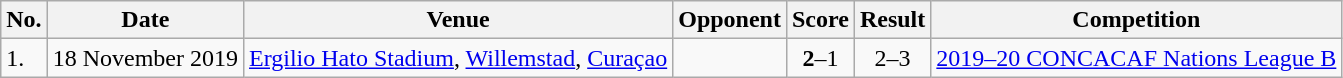<table class="wikitable">
<tr>
<th>No.</th>
<th>Date</th>
<th>Venue</th>
<th>Opponent</th>
<th>Score</th>
<th>Result</th>
<th>Competition</th>
</tr>
<tr>
<td>1.</td>
<td>18 November 2019</td>
<td><a href='#'>Ergilio Hato Stadium</a>, <a href='#'>Willemstad</a>, <a href='#'>Curaçao</a></td>
<td></td>
<td align=center><strong>2</strong>–1</td>
<td align=center>2–3</td>
<td><a href='#'>2019–20 CONCACAF Nations League B</a></td>
</tr>
</table>
